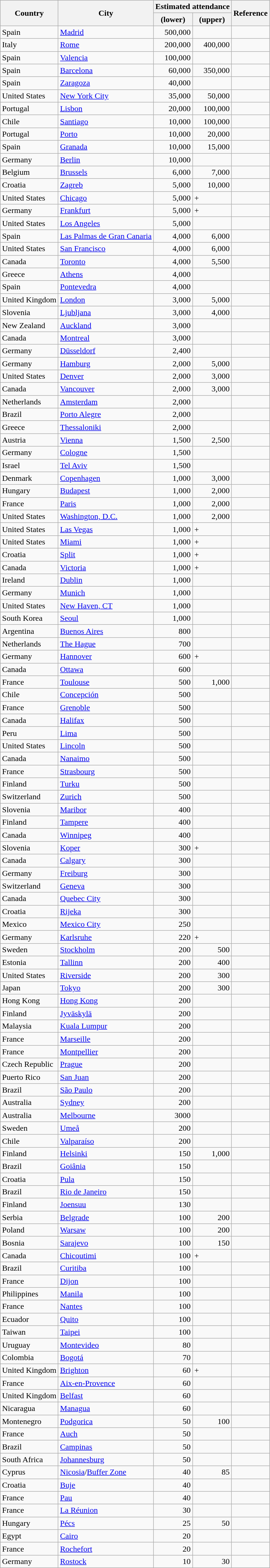<table class="sortable wikitable">
<tr>
<th rowspan="2">Country</th>
<th rowspan="2">City</th>
<th colspan="2">Estimated attendance</th>
<th rowspan="2">Reference</th>
</tr>
<tr>
<th>(lower)</th>
<th>(upper)</th>
</tr>
<tr>
<td>Spain</td>
<td><a href='#'>Madrid</a></td>
<td align=right>500,000</td>
<td data-sort-value=500,000></td>
<td></td>
</tr>
<tr>
<td>Italy</td>
<td><a href='#'>Rome</a></td>
<td align=right>200,000</td>
<td align=right>400,000</td>
<td></td>
</tr>
<tr>
<td>Spain</td>
<td><a href='#'>Valencia</a></td>
<td align=right>100,000</td>
<td data-sort-value=100,000></td>
<td></td>
</tr>
<tr>
<td>Spain</td>
<td><a href='#'>Barcelona</a></td>
<td align=right>60,000</td>
<td align=right>350,000</td>
<td></td>
</tr>
<tr>
<td>Spain</td>
<td><a href='#'>Zaragoza</a></td>
<td align=right>40,000</td>
<td data-sort-value=40,000></td>
<td></td>
</tr>
<tr>
<td>United States</td>
<td><a href='#'>New York City</a></td>
<td align=right>35,000</td>
<td align=right>50,000</td>
<td></td>
</tr>
<tr>
<td>Portugal</td>
<td><a href='#'>Lisbon</a></td>
<td align=right>20,000</td>
<td align=right>100,000</td>
<td></td>
</tr>
<tr>
<td>Chile</td>
<td><a href='#'>Santiago</a></td>
<td align=right>10,000</td>
<td align=right>100,000</td>
<td></td>
</tr>
<tr>
<td>Portugal</td>
<td><a href='#'>Porto</a></td>
<td align=right>10,000</td>
<td align=right>20,000</td>
<td></td>
</tr>
<tr>
<td>Spain</td>
<td><a href='#'>Granada</a></td>
<td align=right>10,000</td>
<td align=right>15,000</td>
<td></td>
</tr>
<tr>
<td>Germany</td>
<td><a href='#'>Berlin</a></td>
<td align=right>10,000</td>
<td data-sort-value=10,000></td>
<td></td>
</tr>
<tr>
<td>Belgium</td>
<td><a href='#'>Brussels</a></td>
<td align=right>6,000</td>
<td align=right>7,000</td>
<td></td>
</tr>
<tr>
<td>Croatia</td>
<td><a href='#'>Zagreb</a></td>
<td align=right>5,000</td>
<td align=right>10,000</td>
<td></td>
</tr>
<tr>
<td>United States</td>
<td><a href='#'>Chicago</a></td>
<td align=right>5,000</td>
<td data-sort-value=5,001>+</td>
<td></td>
</tr>
<tr>
<td>Germany</td>
<td><a href='#'>Frankfurt</a></td>
<td align=right>5,000</td>
<td data-sort-value=5,001>+</td>
<td></td>
</tr>
<tr>
<td>United States</td>
<td><a href='#'>Los Angeles</a></td>
<td align=right>5,000</td>
<td data-sort-value=5,000></td>
<td></td>
</tr>
<tr>
<td>Spain</td>
<td><a href='#'>Las Palmas de Gran Canaria</a></td>
<td align=right>4,000</td>
<td align=right>6,000</td>
<td></td>
</tr>
<tr>
<td>United States</td>
<td><a href='#'>San Francisco</a></td>
<td align=right>4,000</td>
<td align=right>6,000</td>
<td></td>
</tr>
<tr>
<td>Canada</td>
<td><a href='#'>Toronto</a></td>
<td align=right>4,000</td>
<td align=right>5,500</td>
<td></td>
</tr>
<tr>
<td>Greece</td>
<td><a href='#'>Athens</a></td>
<td align=right>4,000</td>
<td data-sort-value=4,000></td>
<td></td>
</tr>
<tr>
<td>Spain</td>
<td><a href='#'>Pontevedra</a></td>
<td align=right>4,000</td>
<td data-sort-value=4,000></td>
<td></td>
</tr>
<tr>
<td>United Kingdom</td>
<td><a href='#'>London</a></td>
<td align=right>3,000</td>
<td align=right>5,000</td>
<td></td>
</tr>
<tr>
<td>Slovenia</td>
<td><a href='#'>Ljubljana</a></td>
<td align=right>3,000</td>
<td align=right>4,000</td>
<td></td>
</tr>
<tr>
<td>New Zealand</td>
<td><a href='#'>Auckland</a></td>
<td align=right>3,000</td>
<td data-sort-value=3,000></td>
<td></td>
</tr>
<tr>
<td>Canada</td>
<td><a href='#'>Montreal</a></td>
<td align=right>3,000</td>
<td data-sort-value=3,000></td>
<td></td>
</tr>
<tr>
<td>Germany</td>
<td><a href='#'>Düsseldorf</a></td>
<td align=right>2,400</td>
<td data-sort-value=2,400></td>
<td></td>
</tr>
<tr>
<td>Germany</td>
<td><a href='#'>Hamburg</a></td>
<td align=right>2,000</td>
<td align=right>5,000</td>
<td></td>
</tr>
<tr>
<td>United States</td>
<td><a href='#'>Denver</a></td>
<td align=right>2,000</td>
<td align=right>3,000</td>
<td></td>
</tr>
<tr>
<td>Canada</td>
<td><a href='#'>Vancouver</a></td>
<td align=right>2,000</td>
<td align=right>3,000</td>
<td></td>
</tr>
<tr>
<td>Netherlands</td>
<td><a href='#'>Amsterdam</a></td>
<td align=right>2,000</td>
<td data-sort-value=2,000></td>
<td></td>
</tr>
<tr>
<td>Brazil</td>
<td><a href='#'>Porto Alegre</a></td>
<td align=right>2,000</td>
<td data-sort-value=2,000></td>
<td></td>
</tr>
<tr>
<td>Greece</td>
<td><a href='#'>Thessaloniki</a></td>
<td align=right>2,000</td>
<td data-sort-value=2,000></td>
<td></td>
</tr>
<tr>
<td>Austria</td>
<td><a href='#'>Vienna</a></td>
<td align=right>1,500</td>
<td align=right>2,500</td>
<td></td>
</tr>
<tr>
<td>Germany</td>
<td><a href='#'>Cologne</a></td>
<td align=right>1,500</td>
<td data-sort-value=1,500></td>
<td></td>
</tr>
<tr>
<td>Israel</td>
<td><a href='#'>Tel Aviv</a></td>
<td align=right>1,500</td>
<td data-sort-value=1,500></td>
<td></td>
</tr>
<tr>
<td>Denmark</td>
<td><a href='#'>Copenhagen</a></td>
<td align=right>1,000</td>
<td align=right>3,000</td>
<td></td>
</tr>
<tr>
<td>Hungary</td>
<td><a href='#'>Budapest</a></td>
<td align=right>1,000</td>
<td align=right>2,000</td>
<td></td>
</tr>
<tr>
<td>France</td>
<td><a href='#'>Paris</a></td>
<td align=right>1,000</td>
<td align=right>2,000</td>
<td></td>
</tr>
<tr>
<td>United States</td>
<td><a href='#'>Washington, D.C.</a></td>
<td align=right>1,000</td>
<td align=right>2,000</td>
<td></td>
</tr>
<tr>
<td>United States</td>
<td><a href='#'>Las Vegas</a></td>
<td align=right>1,000</td>
<td data-sort-value=1,001>+</td>
<td></td>
</tr>
<tr>
<td>United States</td>
<td><a href='#'>Miami</a></td>
<td align=right>1,000</td>
<td data-sort-value=1,001>+</td>
<td></td>
</tr>
<tr>
<td>Croatia</td>
<td><a href='#'>Split</a></td>
<td align=right>1,000</td>
<td data-sort-value=1,001>+</td>
<td></td>
</tr>
<tr>
<td>Canada</td>
<td><a href='#'>Victoria</a></td>
<td align=right>1,000</td>
<td data-sort-value=1,001>+</td>
<td></td>
</tr>
<tr>
<td>Ireland</td>
<td><a href='#'>Dublin</a></td>
<td align=right>1,000</td>
<td data-sort-value=1,000></td>
<td></td>
</tr>
<tr>
<td>Germany</td>
<td><a href='#'>Munich</a></td>
<td align=right>1,000</td>
<td data-sort-value=1,000></td>
<td></td>
</tr>
<tr>
<td>United States</td>
<td><a href='#'>New Haven, CT</a></td>
<td align=right>1,000</td>
<td data-sort-value=1,000></td>
<td></td>
</tr>
<tr>
<td>South Korea</td>
<td><a href='#'>Seoul</a></td>
<td align=right>1,000</td>
<td data-sort-value=1,000></td>
<td></td>
</tr>
<tr>
<td>Argentina</td>
<td><a href='#'>Buenos Aires</a></td>
<td align=right>800</td>
<td data-sort-value=800></td>
<td></td>
</tr>
<tr>
<td>Netherlands</td>
<td><a href='#'>The Hague</a></td>
<td align=right>700</td>
<td data-sort-value=700></td>
<td></td>
</tr>
<tr>
<td>Germany</td>
<td><a href='#'>Hannover</a></td>
<td align=right>600</td>
<td data-sort-value=601>+</td>
<td></td>
</tr>
<tr>
<td>Canada</td>
<td><a href='#'>Ottawa</a></td>
<td align=right>600</td>
<td data-sort-value=600></td>
<td></td>
</tr>
<tr>
<td>France</td>
<td><a href='#'>Toulouse</a></td>
<td align=right>500</td>
<td align=right>1,000</td>
<td></td>
</tr>
<tr>
<td>Chile</td>
<td><a href='#'>Concepción</a></td>
<td align=right>500</td>
<td data-sort-value=500></td>
<td></td>
</tr>
<tr>
<td>France</td>
<td><a href='#'>Grenoble</a></td>
<td align=right>500</td>
<td data-sort-value=500></td>
<td></td>
</tr>
<tr>
<td>Canada</td>
<td><a href='#'>Halifax</a></td>
<td align=right>500</td>
<td data-sort-value=500></td>
<td></td>
</tr>
<tr>
<td>Peru</td>
<td><a href='#'>Lima</a></td>
<td align=right>500</td>
<td data-sort-value=500></td>
<td></td>
</tr>
<tr>
<td>United States</td>
<td><a href='#'>Lincoln</a></td>
<td align=right>500</td>
<td data-sort-value=500></td>
<td></td>
</tr>
<tr>
<td>Canada</td>
<td><a href='#'>Nanaimo</a></td>
<td align=right>500</td>
<td data-sort-value=500></td>
<td></td>
</tr>
<tr>
<td>France</td>
<td><a href='#'>Strasbourg</a></td>
<td align=right>500</td>
<td data-sort-value=500></td>
<td></td>
</tr>
<tr>
<td>Finland</td>
<td><a href='#'>Turku</a></td>
<td align=right>500</td>
<td data-sort-value=500></td>
<td></td>
</tr>
<tr>
<td>Switzerland</td>
<td><a href='#'>Zurich</a></td>
<td align=right>500</td>
<td data-sort-value=500></td>
<td></td>
</tr>
<tr>
<td>Slovenia</td>
<td><a href='#'>Maribor</a></td>
<td align=right>400</td>
<td data-sort-value=400></td>
<td></td>
</tr>
<tr>
<td>Finland</td>
<td><a href='#'>Tampere</a></td>
<td align=right>400</td>
<td data-sort-value=400></td>
<td></td>
</tr>
<tr>
<td>Canada</td>
<td><a href='#'>Winnipeg</a></td>
<td align=right>400</td>
<td data-sort-value=400></td>
<td></td>
</tr>
<tr>
<td>Slovenia</td>
<td><a href='#'>Koper</a></td>
<td align=right>300</td>
<td data-sort-value=301>+</td>
<td></td>
</tr>
<tr>
<td>Canada</td>
<td><a href='#'>Calgary</a></td>
<td align=right>300</td>
<td data-sort-value=300></td>
<td></td>
</tr>
<tr>
<td>Germany</td>
<td><a href='#'>Freiburg</a></td>
<td align=right>300</td>
<td data-sort-value=300></td>
<td></td>
</tr>
<tr>
<td>Switzerland</td>
<td><a href='#'>Geneva</a></td>
<td align=right>300</td>
<td data-sort-value=300></td>
<td></td>
</tr>
<tr>
<td>Canada</td>
<td><a href='#'>Quebec City</a></td>
<td align=right>300</td>
<td data-sort-value=300></td>
<td></td>
</tr>
<tr>
<td>Croatia</td>
<td><a href='#'>Rijeka</a></td>
<td align=right>300</td>
<td data-sort-value=300></td>
<td></td>
</tr>
<tr>
<td>Mexico</td>
<td><a href='#'>Mexico City</a></td>
<td align=right>250</td>
<td data-sort-value=250></td>
<td></td>
</tr>
<tr>
<td>Germany</td>
<td><a href='#'>Karlsruhe</a></td>
<td align=right>220</td>
<td data-sort-value=221>+</td>
<td></td>
</tr>
<tr>
<td>Sweden</td>
<td><a href='#'>Stockholm</a></td>
<td align=right>200</td>
<td align=right>500</td>
<td></td>
</tr>
<tr>
<td>Estonia</td>
<td><a href='#'>Tallinn</a></td>
<td align=right>200</td>
<td align=right>400</td>
<td></td>
</tr>
<tr>
<td>United States</td>
<td><a href='#'>Riverside</a></td>
<td align=right>200</td>
<td align=right>300</td>
<td></td>
</tr>
<tr>
<td>Japan</td>
<td><a href='#'>Tokyo</a></td>
<td align=right>200</td>
<td align=right>300</td>
<td></td>
</tr>
<tr>
<td>Hong Kong</td>
<td><a href='#'>Hong Kong</a></td>
<td align=right>200</td>
<td data-sort-value=200></td>
<td></td>
</tr>
<tr>
<td>Finland</td>
<td><a href='#'>Jyväskylä</a></td>
<td align=right>200</td>
<td data-sort-value=200></td>
<td></td>
</tr>
<tr>
<td>Malaysia</td>
<td><a href='#'>Kuala Lumpur</a></td>
<td align=right>200</td>
<td data-sort-value=200></td>
<td></td>
</tr>
<tr>
<td>France</td>
<td><a href='#'>Marseille</a></td>
<td align=right>200</td>
<td data-sort-value=200></td>
<td></td>
</tr>
<tr>
<td>France</td>
<td><a href='#'>Montpellier</a></td>
<td align=right>200</td>
<td data-sort-value=200></td>
<td></td>
</tr>
<tr>
<td>Czech Republic</td>
<td><a href='#'>Prague</a></td>
<td align=right>200</td>
<td data-sort-value=200></td>
<td></td>
</tr>
<tr>
<td>Puerto Rico</td>
<td><a href='#'>San Juan</a></td>
<td align=right>200</td>
<td data-sort-value=200></td>
<td></td>
</tr>
<tr>
<td>Brazil</td>
<td><a href='#'>São Paulo</a></td>
<td align=right>200</td>
<td data-sort-value=200></td>
<td></td>
</tr>
<tr>
<td>Australia</td>
<td><a href='#'>Sydney</a></td>
<td align=right>200</td>
<td data-sort-value=200></td>
<td></td>
</tr>
<tr>
<td>Australia</td>
<td><a href='#'>Melbourne</a></td>
<td align=right>3000</td>
<td data-sort-value=3000></td>
<td></td>
</tr>
<tr>
<td>Sweden</td>
<td><a href='#'>Umeå</a></td>
<td align=right>200</td>
<td data-sort-value=200></td>
<td></td>
</tr>
<tr>
<td>Chile</td>
<td><a href='#'>Valparaíso</a></td>
<td align=right>200</td>
<td data-sort-value=200></td>
<td></td>
</tr>
<tr>
<td>Finland</td>
<td><a href='#'>Helsinki</a></td>
<td align=right>150</td>
<td align=right>1,000</td>
<td></td>
</tr>
<tr>
<td>Brazil</td>
<td><a href='#'>Goiânia</a></td>
<td align=right>150</td>
<td data-sort-value=150></td>
<td></td>
</tr>
<tr>
<td>Croatia</td>
<td><a href='#'>Pula</a></td>
<td align=right>150</td>
<td data-sort-value=150></td>
<td></td>
</tr>
<tr>
<td>Brazil</td>
<td><a href='#'>Rio de Janeiro</a></td>
<td align=right>150</td>
<td data-sort-value=150></td>
<td></td>
</tr>
<tr>
<td>Finland</td>
<td><a href='#'>Joensuu</a></td>
<td align=right>130</td>
<td data-sort-value=130></td>
<td></td>
</tr>
<tr>
<td>Serbia</td>
<td><a href='#'>Belgrade</a></td>
<td align=right>100</td>
<td align=right>200</td>
<td></td>
</tr>
<tr>
<td>Poland</td>
<td><a href='#'>Warsaw</a></td>
<td align=right>100</td>
<td align=right>200</td>
<td></td>
</tr>
<tr>
<td>Bosnia</td>
<td><a href='#'>Sarajevo</a></td>
<td align=right>100</td>
<td align=right>150</td>
<td></td>
</tr>
<tr>
<td>Canada</td>
<td><a href='#'>Chicoutimi</a></td>
<td align=right>100</td>
<td data-sort-value=101>+</td>
<td></td>
</tr>
<tr>
<td>Brazil</td>
<td><a href='#'>Curitiba</a></td>
<td align=right>100</td>
<td data-sort-value=100></td>
<td></td>
</tr>
<tr>
<td>France</td>
<td><a href='#'>Dijon</a></td>
<td align=right>100</td>
<td data-sort-value=100></td>
<td></td>
</tr>
<tr>
<td>Philippines</td>
<td><a href='#'>Manila</a></td>
<td align=right>100</td>
<td data-sort-value=100></td>
<td></td>
</tr>
<tr>
<td>France</td>
<td><a href='#'>Nantes</a></td>
<td align=right>100</td>
<td data-sort-value=100></td>
<td></td>
</tr>
<tr>
<td>Ecuador</td>
<td><a href='#'>Quito</a></td>
<td align=right>100</td>
<td data-sort-value=100></td>
<td></td>
</tr>
<tr>
<td>Taiwan</td>
<td><a href='#'>Taipei</a></td>
<td align=right>100</td>
<td data-sort-value=100></td>
<td></td>
</tr>
<tr>
<td>Uruguay</td>
<td><a href='#'>Montevideo</a></td>
<td align=right>80</td>
<td data-sort-value=80></td>
<td></td>
</tr>
<tr>
<td>Colombia</td>
<td><a href='#'>Bogotá</a></td>
<td align=right>70</td>
<td data-sort-value=70></td>
<td></td>
</tr>
<tr>
<td>United Kingdom</td>
<td><a href='#'>Brighton</a></td>
<td align=right>60</td>
<td data-sort-value=61>+</td>
<td></td>
</tr>
<tr>
<td>France</td>
<td><a href='#'>Aix-en-Provence</a></td>
<td align=right>60</td>
<td data-sort-value=60></td>
<td></td>
</tr>
<tr>
<td>United Kingdom</td>
<td><a href='#'>Belfast</a></td>
<td align=right>60</td>
<td data-sort-value=60></td>
<td></td>
</tr>
<tr>
<td>Nicaragua</td>
<td><a href='#'>Managua</a></td>
<td align=right>60</td>
<td data-sort-value=60></td>
<td></td>
</tr>
<tr>
<td>Montenegro</td>
<td><a href='#'>Podgorica</a></td>
<td align=right>50</td>
<td align=right>100</td>
<td></td>
</tr>
<tr>
<td>France</td>
<td><a href='#'>Auch</a></td>
<td align=right>50</td>
<td data-sort-value=50></td>
<td></td>
</tr>
<tr>
<td>Brazil</td>
<td><a href='#'>Campinas</a></td>
<td align=right>50</td>
<td data-sort-value=50></td>
<td></td>
</tr>
<tr>
<td>South Africa</td>
<td><a href='#'>Johannesburg</a></td>
<td align=right>50</td>
<td data-sort-value=50></td>
<td></td>
</tr>
<tr>
<td>Cyprus</td>
<td><a href='#'>Nicosia</a>/<a href='#'>Buffer Zone</a></td>
<td align=right>40</td>
<td align=right>85</td>
<td></td>
</tr>
<tr>
<td>Croatia</td>
<td><a href='#'>Buje</a></td>
<td align=right>40</td>
<td data-sort-value=40></td>
<td></td>
</tr>
<tr>
<td>France</td>
<td><a href='#'>Pau</a></td>
<td align=right>40</td>
<td data-sort-value=40></td>
<td></td>
</tr>
<tr>
<td>France</td>
<td><a href='#'>La Réunion</a></td>
<td align=right>30</td>
<td data-sort-value=30></td>
<td></td>
</tr>
<tr>
<td>Hungary</td>
<td><a href='#'>Pécs</a></td>
<td align=right>25</td>
<td align=right>50</td>
<td></td>
</tr>
<tr>
<td>Egypt</td>
<td><a href='#'>Cairo</a></td>
<td align=right>20</td>
<td data-sort-value=20></td>
<td></td>
</tr>
<tr>
<td>France</td>
<td><a href='#'>Rochefort</a></td>
<td align=right>20</td>
<td data-sort-value=20></td>
<td></td>
</tr>
<tr>
<td>Germany</td>
<td><a href='#'>Rostock</a></td>
<td align=right>10</td>
<td align=right>30</td>
<td></td>
</tr>
</table>
